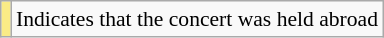<table class=wikitable style="font-size:90%;">
<tr>
<td style="background-color:#FAEB86; text-align:center;"></td>
<td>Indicates that the concert was held abroad</td>
</tr>
</table>
